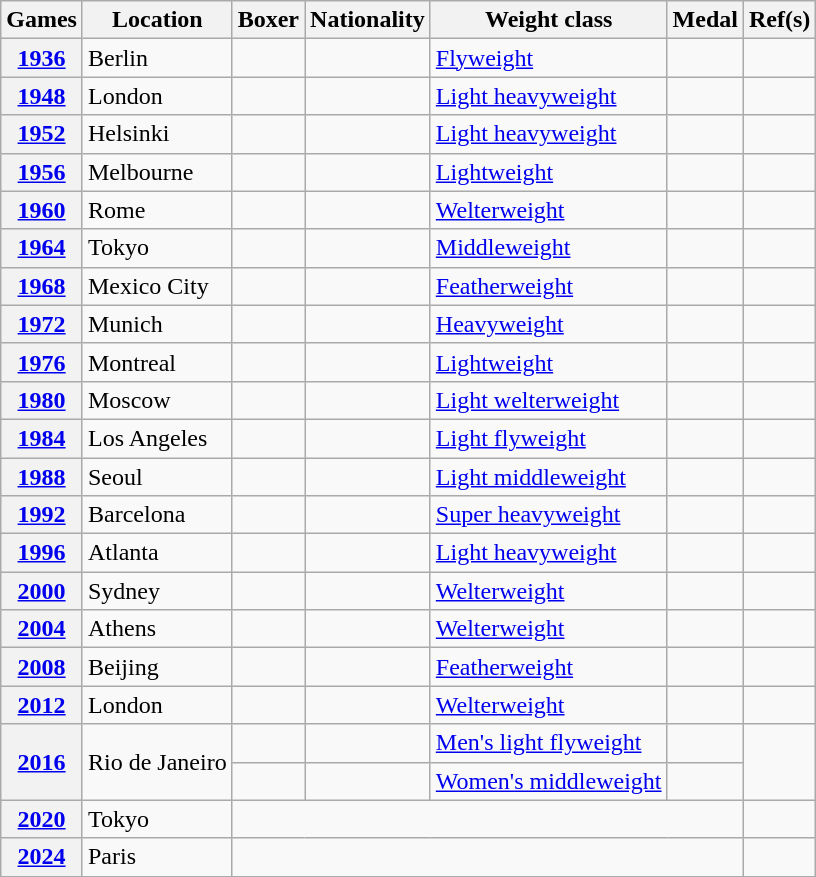<table class="sortable wikitable">
<tr>
<th scope="col">Games</th>
<th scope="col">Location</th>
<th scope="col">Boxer</th>
<th scope="col">Nationality</th>
<th scope="col">Weight class</th>
<th scope="col">Medal</th>
<th scope="col" class="unsortable">Ref(s)</th>
</tr>
<tr>
<th scope="row"><a href='#'>1936</a></th>
<td>Berlin</td>
<td></td>
<td></td>
<td><a href='#'>Flyweight</a></td>
<td></td>
<td></td>
</tr>
<tr>
<th scope="row"><a href='#'>1948</a></th>
<td>London</td>
<td></td>
<td></td>
<td><a href='#'>Light heavyweight</a></td>
<td></td>
<td></td>
</tr>
<tr>
<th scope="row"><a href='#'>1952</a></th>
<td>Helsinki</td>
<td></td>
<td></td>
<td><a href='#'>Light heavyweight</a></td>
<td></td>
<td></td>
</tr>
<tr>
<th scope="row"><a href='#'>1956</a></th>
<td>Melbourne</td>
<td></td>
<td></td>
<td><a href='#'>Lightweight</a></td>
<td></td>
<td></td>
</tr>
<tr>
<th scope="row"><a href='#'>1960</a></th>
<td>Rome</td>
<td></td>
<td></td>
<td><a href='#'>Welterweight</a></td>
<td></td>
<td></td>
</tr>
<tr>
<th scope="row"><a href='#'>1964</a></th>
<td>Tokyo</td>
<td></td>
<td></td>
<td><a href='#'>Middleweight</a></td>
<td></td>
<td></td>
</tr>
<tr>
<th scope="row"><a href='#'>1968</a></th>
<td>Mexico City</td>
<td></td>
<td></td>
<td><a href='#'>Featherweight</a></td>
<td></td>
<td></td>
</tr>
<tr>
<th scope="row"><a href='#'>1972</a></th>
<td>Munich</td>
<td></td>
<td></td>
<td><a href='#'>Heavyweight</a></td>
<td></td>
<td></td>
</tr>
<tr>
<th scope="row"><a href='#'>1976</a></th>
<td>Montreal</td>
<td></td>
<td></td>
<td><a href='#'>Lightweight</a></td>
<td></td>
<td></td>
</tr>
<tr>
<th scope="row"><a href='#'>1980</a></th>
<td>Moscow</td>
<td></td>
<td></td>
<td><a href='#'>Light welterweight</a></td>
<td></td>
<td></td>
</tr>
<tr>
<th scope="row"><a href='#'>1984</a></th>
<td>Los Angeles</td>
<td></td>
<td></td>
<td><a href='#'>Light flyweight</a></td>
<td></td>
<td></td>
</tr>
<tr>
<th scope="row"><a href='#'>1988</a></th>
<td>Seoul</td>
<td></td>
<td></td>
<td><a href='#'>Light middleweight</a></td>
<td></td>
<td></td>
</tr>
<tr>
<th scope="row"><a href='#'>1992</a></th>
<td>Barcelona</td>
<td></td>
<td></td>
<td><a href='#'>Super heavyweight</a></td>
<td></td>
<td></td>
</tr>
<tr>
<th scope="row"><a href='#'>1996</a></th>
<td>Atlanta</td>
<td></td>
<td></td>
<td><a href='#'>Light heavyweight</a></td>
<td></td>
<td></td>
</tr>
<tr>
<th scope="row"><a href='#'>2000</a></th>
<td>Sydney</td>
<td></td>
<td></td>
<td><a href='#'>Welterweight</a></td>
<td></td>
<td></td>
</tr>
<tr>
<th scope="row"><a href='#'>2004</a></th>
<td>Athens</td>
<td></td>
<td></td>
<td><a href='#'>Welterweight</a></td>
<td></td>
<td></td>
</tr>
<tr>
<th scope="row"><a href='#'>2008</a></th>
<td>Beijing</td>
<td></td>
<td></td>
<td><a href='#'>Featherweight</a></td>
<td></td>
<td></td>
</tr>
<tr>
<th scope="row"><a href='#'>2012</a></th>
<td>London</td>
<td></td>
<td></td>
<td><a href='#'>Welterweight</a></td>
<td></td>
<td></td>
</tr>
<tr>
<th scope="row" rowspan=2><a href='#'>2016</a></th>
<td rowspan=2>Rio de Janeiro</td>
<td></td>
<td></td>
<td><a href='#'>Men's light flyweight</a></td>
<td></td>
<td rowspan=2></td>
</tr>
<tr>
<td></td>
<td></td>
<td><a href='#'>Women's middleweight</a></td>
<td></td>
</tr>
<tr>
<th scope="row"><a href='#'>2020</a></th>
<td>Tokyo</td>
<td colspan=4 align=center></td>
<td></td>
</tr>
<tr>
<th scope="row"><a href='#'>2024</a></th>
<td>Paris</td>
<td colspan=4 align=center></td>
</tr>
<tr>
</tr>
</table>
